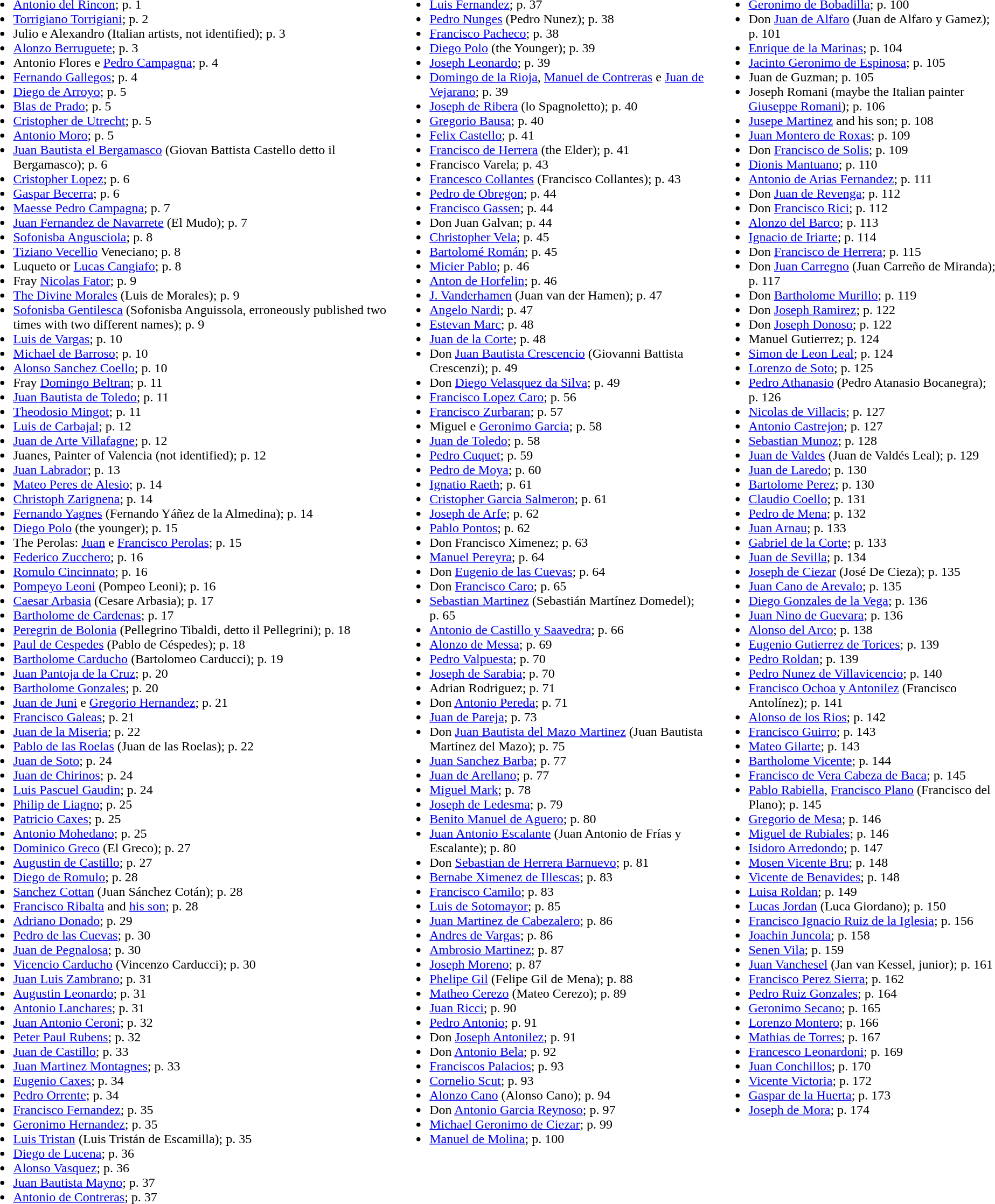<table>
<tr>
<td valign="top"><br><ul><li><a href='#'>Antonio del Rincon</a>; p. 1</li><li><a href='#'>Torrigiano Torrigiani</a>; p. 2</li><li>Julio e Alexandro (Italian artists, not identified); p. 3</li><li><a href='#'>Alonzo Berruguete</a>; p. 3</li><li>Antonio Flores e <a href='#'>Pedro Campagna</a>; p. 4</li><li><a href='#'>Fernando Gallegos</a>; p. 4</li><li><a href='#'>Diego de Arroyo</a>; p. 5</li><li><a href='#'>Blas de Prado</a>; p. 5</li><li><a href='#'>Cristopher de Utrecht</a>; p. 5</li><li><a href='#'>Antonio Moro</a>; p. 5</li><li><a href='#'>Juan Bautista el Bergamasco</a> (Giovan Battista Castello detto il Bergamasco); p. 6</li><li><a href='#'>Cristopher Lopez</a>; p. 6</li><li><a href='#'>Gaspar Becerra</a>; p. 6</li><li><a href='#'>Maesse Pedro Campagna</a>; p. 7</li><li><a href='#'>Juan Fernandez de Navarrete</a> (El Mudo); p. 7</li><li><a href='#'>Sofonisba Angusciola</a>; p. 8</li><li><a href='#'>Tiziano Vecellio</a> Veneciano; p. 8</li><li>Luqueto or <a href='#'>Lucas Cangiafo</a>; p. 8</li><li>Fray <a href='#'>Nicolas Fator</a>; p. 9</li><li><a href='#'>The Divine Morales</a> (Luis de Morales); p. 9</li><li><a href='#'>Sofonisba Gentilesca</a> (Sofonisba Anguissola, erroneously published two times with two different names); p. 9</li><li><a href='#'>Luis de Vargas</a>; p. 10</li><li><a href='#'>Michael de Barroso</a>; p. 10</li><li><a href='#'>Alonso Sanchez Coello</a>; p. 10</li><li>Fray <a href='#'>Domingo Beltran</a>; p. 11</li><li><a href='#'>Juan Bautista de Toledo</a>; p. 11</li><li><a href='#'>Theodosio Mingot</a>; p. 11</li><li><a href='#'>Luis de Carbajal</a>; p. 12</li><li><a href='#'>Juan de Arte Villafagne</a>; p. 12</li><li>Juanes, Painter of Valencia (not identified); p. 12</li><li><a href='#'>Juan Labrador</a>; p. 13</li><li><a href='#'>Mateo Peres de Alesio</a>; p. 14</li><li><a href='#'>Christoph Zarignena</a>; p. 14</li><li><a href='#'>Fernando Yagnes</a> (Fernando Yáñez de la Almedina); p. 14</li><li><a href='#'>Diego Polo</a> (the younger); p. 15</li><li>The Perolas: <a href='#'>Juan</a> e <a href='#'>Francisco Perolas</a>; p. 15</li><li><a href='#'>Federico Zucchero</a>; p. 16</li><li><a href='#'>Romulo Cincinnato</a>; p. 16</li><li><a href='#'>Pompeyo Leoni</a> (Pompeo Leoni); p. 16</li><li><a href='#'>Caesar Arbasia</a> (Cesare Arbasia); p. 17</li><li><a href='#'>Bartholome de Cardenas</a>; p. 17</li><li><a href='#'>Peregrin de Bolonia</a> (Pellegrino Tibaldi, detto il Pellegrini); p. 18</li><li><a href='#'>Paul de Cespedes</a> (Pablo de Céspedes); p. 18</li><li><a href='#'>Bartholome Carducho</a> (Bartolomeo Carducci); p. 19</li><li><a href='#'>Juan Pantoja de la Cruz</a>; p. 20</li><li><a href='#'>Bartholome Gonzales</a>; p. 20</li><li><a href='#'>Juan de Juni</a> e <a href='#'>Gregorio Hernandez</a>; p. 21</li><li><a href='#'>Francisco Galeas</a>; p. 21</li><li><a href='#'>Juan de la Miseria</a>; p. 22</li><li><a href='#'>Pablo de las Roelas</a> (Juan de las Roelas); p. 22</li><li><a href='#'>Juan de Soto</a>; p. 24</li><li><a href='#'>Juan de Chirinos</a>; p. 24</li><li><a href='#'>Luis Pascuel Gaudin</a>; p. 24</li><li><a href='#'>Philip de Liagno</a>; p. 25</li><li><a href='#'>Patricio Caxes</a>; p. 25</li><li><a href='#'>Antonio Mohedano</a>; p. 25</li><li><a href='#'>Dominico Greco</a> (El Greco); p. 27</li><li><a href='#'>Augustin de Castillo</a>; p. 27</li><li><a href='#'>Diego de Romulo</a>; p. 28</li><li><a href='#'>Sanchez Cottan</a> (Juan Sánchez Cotán); p. 28</li><li><a href='#'>Francisco Ribalta</a> and <a href='#'>his son</a>; p. 28</li><li><a href='#'>Adriano Donado</a>; p. 29</li><li><a href='#'>Pedro de las Cuevas</a>; p. 30</li><li><a href='#'>Juan de Pegnalosa</a>; p. 30</li><li><a href='#'>Vicencio Carducho</a> (Vincenzo Carducci); p. 30</li><li><a href='#'>Juan Luis Zambrano</a>; p. 31</li><li><a href='#'>Augustin Leonardo</a>; p. 31</li><li><a href='#'>Antonio Lanchares</a>; p. 31</li><li><a href='#'>Juan Antonio Ceroni</a>; p. 32</li><li><a href='#'>Peter Paul Rubens</a>; p. 32</li><li><a href='#'>Juan de Castillo</a>; p. 33</li><li><a href='#'>Juan Martinez Montagnes</a>; p. 33</li><li><a href='#'>Eugenio Caxes</a>; p. 34</li><li><a href='#'>Pedro Orrente</a>; p. 34</li><li><a href='#'>Francisco Fernandez</a>; p. 35</li><li><a href='#'>Geronimo Hernandez</a>; p. 35</li><li><a href='#'>Luis Tristan</a> (Luis Tristán de Escamilla); p. 35</li><li><a href='#'>Diego de Lucena</a>; p. 36</li><li><a href='#'>Alonso Vasquez</a>; p. 36</li><li><a href='#'>Juan Bautista Mayno</a>; p. 37</li><li><a href='#'>Antonio de Contreras</a>; p. 37</li></ul></td>
<td valign="top"><br><ul><li><a href='#'>Luis Fernandez</a>; p. 37</li><li><a href='#'>Pedro Nunges</a> (Pedro Nunez); p. 38</li><li><a href='#'>Francisco Pacheco</a>; p. 38</li><li><a href='#'>Diego Polo</a> (the Younger); p. 39</li><li><a href='#'>Joseph Leonardo</a>; p. 39</li><li><a href='#'>Domingo de la Rioja</a>, <a href='#'>Manuel de Contreras</a> e <a href='#'>Juan de Vejarano</a>; p. 39</li><li><a href='#'>Joseph de Ribera</a> (lo Spagnoletto); p. 40</li><li><a href='#'>Gregorio Bausa</a>; p. 40</li><li><a href='#'>Felix Castello</a>; p. 41</li><li><a href='#'>Francisco de Herrera</a> (the Elder); p. 41</li><li>Francisco Varela; p. 43</li><li><a href='#'>Francesco Collantes</a> (Francisco Collantes); p. 43</li><li><a href='#'>Pedro de Obregon</a>; p. 44</li><li><a href='#'>Francisco Gassen</a>; p. 44</li><li>Don Juan Galvan; p. 44</li><li><a href='#'>Christopher Vela</a>; p. 45</li><li><a href='#'>Bartolomé Román</a>; p. 45</li><li><a href='#'>Micier Pablo</a>; p. 46</li><li><a href='#'>Anton de Horfelin</a>; p. 46</li><li><a href='#'>J. Vanderhamen</a> (Juan van der Hamen); p. 47</li><li><a href='#'>Angelo Nardi</a>; p. 47</li><li><a href='#'>Estevan Marc</a>; p. 48</li><li><a href='#'>Juan de la Corte</a>; p. 48</li><li>Don <a href='#'>Juan Bautista Crescencio</a> (Giovanni Battista Crescenzi); p. 49</li><li>Don <a href='#'>Diego Velasquez da Silva</a>; p. 49</li><li><a href='#'>Francisco Lopez Caro</a>; p. 56</li><li><a href='#'>Francisco Zurbaran</a>; p. 57</li><li>Miguel e <a href='#'>Geronimo Garcia</a>; p. 58</li><li><a href='#'>Juan de Toledo</a>; p. 58</li><li><a href='#'>Pedro Cuquet</a>; p. 59</li><li><a href='#'>Pedro de Moya</a>; p. 60</li><li><a href='#'>Ignatio Raeth</a>; p. 61</li><li><a href='#'>Cristopher Garcia Salmeron</a>; p. 61</li><li><a href='#'>Joseph de Arfe</a>; p. 62</li><li><a href='#'>Pablo Pontos</a>; p. 62</li><li>Don Francisco Ximenez; p. 63</li><li><a href='#'>Manuel Pereyra</a>; p. 64</li><li>Don <a href='#'>Eugenio de las Cuevas</a>; p. 64</li><li>Don <a href='#'>Francisco Caro</a>; p. 65</li><li><a href='#'>Sebastian Martinez</a> (Sebastián Martínez Domedel); p. 65</li><li><a href='#'>Antonio de Castillo y Saavedra</a>; p. 66</li><li><a href='#'>Alonzo de Messa</a>; p. 69</li><li><a href='#'>Pedro Valpuesta</a>; p. 70</li><li><a href='#'>Joseph de Sarabia</a>; p. 70</li><li>Adrian Rodriguez; p. 71</li><li>Don <a href='#'>Antonio Pereda</a>; p. 71</li><li><a href='#'>Juan de Pareja</a>; p. 73</li><li>Don <a href='#'>Juan Bautista del Mazo Martinez</a> (Juan Bautista Martínez del Mazo); p. 75</li><li><a href='#'>Juan Sanchez Barba</a>; p. 77</li><li><a href='#'>Juan de Arellano</a>; p. 77</li><li><a href='#'>Miguel Mark</a>; p. 78</li><li><a href='#'>Joseph de Ledesma</a>; p. 79</li><li><a href='#'>Benito Manuel de Aguero</a>; p. 80</li><li><a href='#'>Juan Antonio Escalante</a> (Juan Antonio de Frías y Escalante); p. 80</li><li>Don <a href='#'>Sebastian de Herrera Barnuevo</a>; p. 81</li><li><a href='#'>Bernabe Ximenez de Illescas</a>; p. 83</li><li><a href='#'>Francisco Camilo</a>; p. 83</li><li><a href='#'>Luis de Sotomayor</a>; p. 85</li><li><a href='#'>Juan Martinez de Cabezalero</a>; p. 86</li><li><a href='#'>Andres de Vargas</a>; p. 86</li><li><a href='#'>Ambrosio Martinez</a>; p. 87</li><li><a href='#'>Joseph Moreno</a>; p. 87</li><li><a href='#'>Phelipe Gil</a> (Felipe Gil de Mena); p. 88</li><li><a href='#'>Matheo Cerezo</a> (Mateo Cerezo); p. 89</li><li><a href='#'>Juan Ricci</a>; p. 90</li><li><a href='#'>Pedro Antonio</a>; p. 91</li><li>Don <a href='#'>Joseph Antonilez</a>; p. 91</li><li>Don <a href='#'>Antonio Bela</a>; p. 92</li><li><a href='#'>Franciscos Palacios</a>; p. 93</li><li><a href='#'>Cornelio Scut</a>; p. 93</li><li><a href='#'>Alonzo Cano</a> (Alonso Cano); p. 94</li><li>Don <a href='#'>Antonio Garcia Reynoso</a>; p. 97</li><li><a href='#'>Michael Geronimo de Ciezar</a>; p. 99</li><li><a href='#'>Manuel de Molina</a>; p. 100</li></ul></td>
<td valign="top"><br><ul><li><a href='#'>Geronimo de Bobadilla</a>; p. 100</li><li>Don <a href='#'>Juan de Alfaro</a> (Juan de Alfaro y Gamez); p. 101</li><li><a href='#'>Enrique de la Marinas</a>; p. 104</li><li><a href='#'>Jacinto Geronimo de Espinosa</a>; p. 105</li><li>Juan de Guzman; p. 105</li><li>Joseph Romani (maybe the Italian painter <a href='#'>Giuseppe Romani</a>); p. 106</li><li><a href='#'>Jusepe Martinez</a> and his son; p. 108</li><li><a href='#'>Juan Montero de Roxas</a>; p. 109</li><li>Don <a href='#'>Francisco de Solis</a>; p. 109</li><li><a href='#'>Dionis Mantuano</a>; p. 110</li><li><a href='#'>Antonio de Arias Fernandez</a>; p. 111</li><li>Don <a href='#'>Juan de Revenga</a>; p. 112</li><li>Don <a href='#'>Francisco Rici</a>; p. 112</li><li><a href='#'>Alonzo del Barco</a>; p. 113</li><li><a href='#'>Ignacio de Iriarte</a>; p. 114</li><li>Don <a href='#'>Francisco de Herrera</a>; p. 115</li><li>Don <a href='#'>Juan Carregno</a> (Juan Carreño de Miranda); p. 117</li><li>Don <a href='#'>Bartholome Murillo</a>; p. 119</li><li>Don <a href='#'>Joseph Ramirez</a>; p. 122</li><li>Don <a href='#'>Joseph Donoso</a>; p. 122</li><li>Manuel Gutierrez; p. 124</li><li><a href='#'>Simon de Leon Leal</a>; p. 124</li><li><a href='#'>Lorenzo de Soto</a>; p. 125</li><li><a href='#'>Pedro Athanasio</a> (Pedro Atanasio Bocanegra); p. 126</li><li><a href='#'>Nicolas de Villacis</a>; p. 127</li><li><a href='#'>Antonio Castrejon</a>; p. 127</li><li><a href='#'>Sebastian Munoz</a>; p. 128</li><li><a href='#'>Juan de Valdes</a> (Juan de Valdés Leal); p. 129</li><li><a href='#'>Juan de Laredo</a>; p. 130</li><li><a href='#'>Bartolome Perez</a>; p. 130</li><li><a href='#'>Claudio Coello</a>; p. 131</li><li><a href='#'>Pedro de Mena</a>; p. 132</li><li><a href='#'>Juan Arnau</a>; p. 133</li><li><a href='#'>Gabriel de la Corte</a>; p. 133</li><li><a href='#'>Juan de Sevilla</a>; p. 134</li><li><a href='#'>Joseph de Ciezar</a> (José De Cieza); p. 135</li><li><a href='#'>Juan Cano de Arevalo</a>; p. 135</li><li><a href='#'>Diego Gonzales de la Vega</a>; p. 136</li><li><a href='#'>Juan Nino de Guevara</a>; p. 136</li><li><a href='#'>Alonso del Arco</a>; p. 138</li><li><a href='#'>Eugenio Gutierrez de Torices</a>; p. 139</li><li><a href='#'>Pedro Roldan</a>; p. 139</li><li><a href='#'>Pedro Nunez de Villavicencio</a>; p. 140</li><li><a href='#'>Francisco Ochoa y Antonilez</a> (Francisco Antolínez); p. 141</li><li><a href='#'>Alonso de los Rios</a>; p. 142</li><li><a href='#'>Francisco Guirro</a>; p. 143</li><li><a href='#'>Mateo Gilarte</a>; p. 143</li><li><a href='#'>Bartholome Vicente</a>; p. 144</li><li><a href='#'>Francisco de Vera Cabeza de Baca</a>; p. 145</li><li><a href='#'>Pablo Rabiella</a>, <a href='#'>Francisco Plano</a> (Francisco del Plano); p. 145</li><li><a href='#'>Gregorio de Mesa</a>; p. 146</li><li><a href='#'>Miguel de Rubiales</a>; p. 146</li><li><a href='#'>Isidoro Arredondo</a>; p. 147</li><li><a href='#'>Mosen Vicente Bru</a>; p. 148</li><li><a href='#'>Vicente de Benavides</a>; p. 148</li><li><a href='#'>Luisa Roldan</a>; p. 149</li><li><a href='#'>Lucas Jordan</a> (Luca Giordano); p. 150</li><li><a href='#'>Francisco Ignacio Ruiz de la Iglesia</a>; p. 156</li><li><a href='#'>Joachin Juncola</a>; p. 158</li><li><a href='#'>Senen Vila</a>; p. 159</li><li><a href='#'>Juan Vanchesel</a> (Jan van Kessel, junior); p. 161</li><li><a href='#'>Francisco Perez Sierra</a>; p. 162</li><li><a href='#'>Pedro Ruiz Gonzales</a>; p. 164</li><li><a href='#'>Geronimo Secano</a>; p. 165</li><li><a href='#'>Lorenzo Montero</a>; p. 166</li><li><a href='#'>Mathias de Torres</a>; p. 167</li><li><a href='#'>Francesco Leonardoni</a>; p. 169</li><li><a href='#'>Juan Conchillos</a>; p. 170</li><li><a href='#'>Vicente Victoria</a>; p. 172</li><li><a href='#'>Gaspar de la Huerta</a>; p. 173</li><li><a href='#'>Joseph de Mora</a>; p. 174</li></ul></td>
</tr>
</table>
